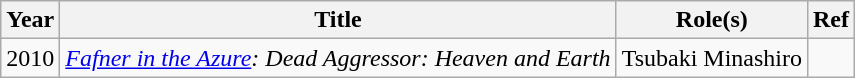<table class="wikitable">
<tr>
<th>Year</th>
<th>Title</th>
<th>Role(s)</th>
<th>Ref</th>
</tr>
<tr>
<td>2010</td>
<td><em><a href='#'>Fafner in the Azure</a>: Dead Aggressor: Heaven and Earth</em></td>
<td>Tsubaki Minashiro</td>
<td></td>
</tr>
</table>
